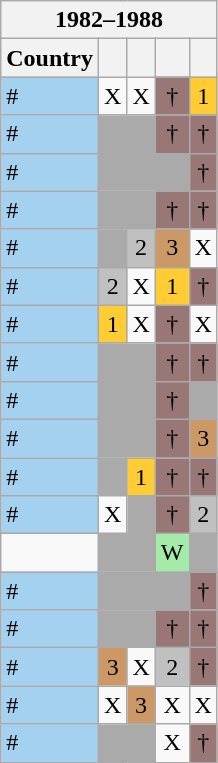<table class="wikitable collapsible collapsed" style="float:left; margin:10px">
<tr>
<th colspan="5">1982–1988</th>
</tr>
<tr>
<th>Country</th>
<th></th>
<th></th>
<th></th>
<th></th>
</tr>
<tr>
<td bgcolor="#A4D1EF"> #</td>
<td align=center>Х</td>
<td align=center>Х</td>
<td style="background:#977" align=center><span>†</span></td>
<td style="background:#FFCC33" align=center>1</td>
</tr>
<tr>
<td bgcolor="#A4D1EF"> #</td>
<td colspan=2 bgcolor="#AAA"></td>
<td style="background:#977" align=center><span>†</span></td>
<td style="background:#977" align=center><span>†</span></td>
</tr>
<tr>
<td bgcolor="#A4D1EF">  #</td>
<td colspan=3 bgcolor="#AAA"></td>
<td style="background:#977" align=center><span>†</span></td>
</tr>
<tr>
<td bgcolor="#A4D1EF"> #</td>
<td colspan=2 bgcolor="#AAA"></td>
<td style="background:#977" align=center><span>†</span></td>
<td style="background:#977" align=center><span>†</span></td>
</tr>
<tr>
<td bgcolor="#A4D1EF"> #</td>
<td bgcolor="#AAA"></td>
<td style="background:silver" align=center>2</td>
<td style="background:#cc9966;" align="center">3</td>
<td align="center">X</td>
</tr>
<tr>
<td bgcolor="#A4D1EF"> #</td>
<td style="background:silver" align=center>2</td>
<td align="center">Х</td>
<td style="background:#FFCC33" align=center>1</td>
<td style="background:#977" align=center><span>†</span></td>
</tr>
<tr>
<td bgcolor="#A4D1EF"> #</td>
<td style="background:#FFCC33" align=center>1</td>
<td align="center">Х</td>
<td style="background:#977" align=center><span>†</span></td>
<td align=center>X</td>
</tr>
<tr>
<td bgcolor="#A4D1EF"> #</td>
<td colspan=2 bgcolor="#AAA"></td>
<td style="background:#977" align=center><span>†</span></td>
<td style="background:#977" align=center><span>†</span></td>
</tr>
<tr>
<td bgcolor="#A4D1EF"> #</td>
<td colspan=2 bgcolor="#AAA"></td>
<td style="background:#977" align=center><span>†</span></td>
<td bgcolor="#AAA"></td>
</tr>
<tr>
<td bgcolor="#A4D1EF"> #</td>
<td colspan=2 bgcolor="#AAA"></td>
<td style="background:#977" align=center><span>†</span></td>
<td style="background:#cc9966;" align=center>3</td>
</tr>
<tr>
<td bgcolor="#A4D1EF"> #</td>
<td bgcolor="#AAA"></td>
<td style="background:#FFCC33" align=center>1</td>
<td style="background:#977" align="center"><span>†</span></td>
<td style="background:#977" align=center><span>†</span></td>
</tr>
<tr>
<td bgcolor="#A4D1EF"> #</td>
<td align=center>Х</td>
<td bgcolor="#AAA"></td>
<td style="background:#977" align=center><span>†</span></td>
<td style="background:silver" align=center>2</td>
</tr>
<tr>
<td></td>
<td colspan=2 bgcolor="#AAA"></td>
<td style="background:#A4EAA9" align=center>W</td>
<td bgcolor="#AAA"></td>
</tr>
<tr>
<td bgcolor="#A4D1EF"> #</td>
<td colspan=3 bgcolor="#AAA"></td>
<td style="background:#977" align=center><span>†</span></td>
</tr>
<tr>
<td bgcolor="#A4D1EF"> #</td>
<td colspan=2 bgcolor="#AAA"></td>
<td style="background:#977" align=center><span>†</span></td>
<td style="background:#977" align=center><span>†</span></td>
</tr>
<tr>
<td bgcolor="#A4D1EF"> #</td>
<td style="background:#cc9966;" align=center>3</td>
<td align="center">X</td>
<td style="background:silver" align=center>2</td>
<td style="background:#977" align="center"><span>†</span></td>
</tr>
<tr>
<td bgcolor="#A4D1EF"> #</td>
<td align=center>Х</td>
<td style="background:#cc9966;" align=center>3</td>
<td align="center">X</td>
<td align=center>X</td>
</tr>
<tr>
<td bgcolor="#A4D1EF"> #</td>
<td colspan=2 bgcolor="#AAA"></td>
<td align=center>X</td>
<td style="background:#977" align=center><span>†</span></td>
</tr>
</table>
